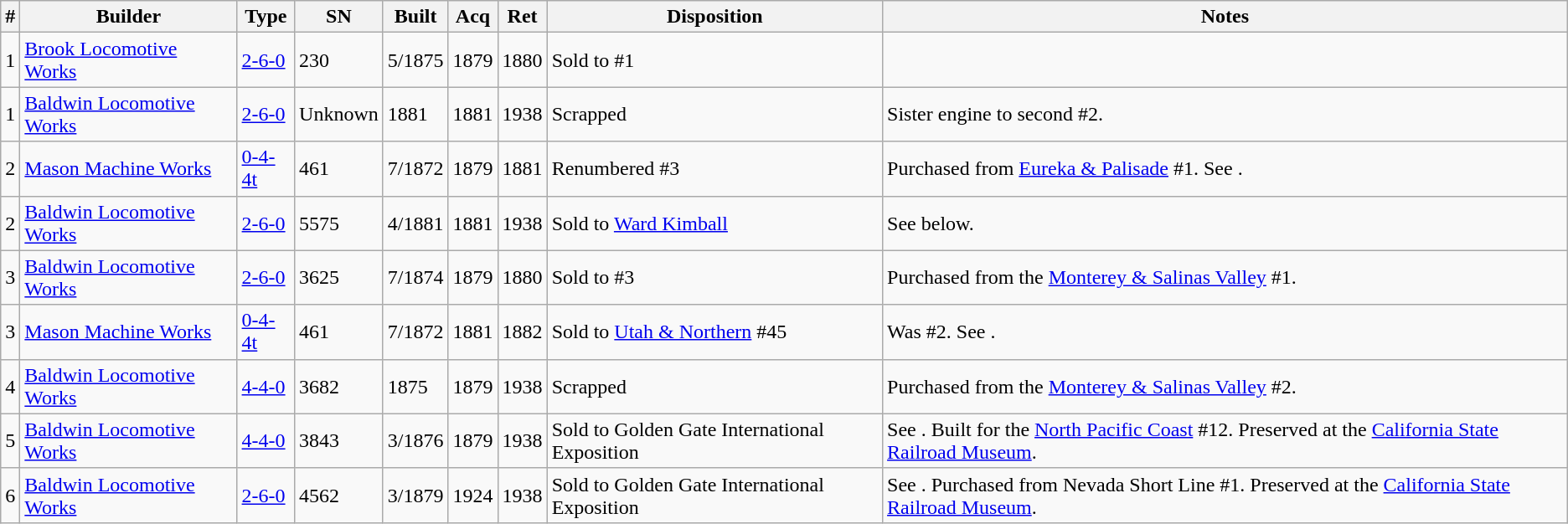<table class="wikitable">
<tr>
<th>#</th>
<th>Builder</th>
<th>Type</th>
<th>SN</th>
<th>Built</th>
<th>Acq</th>
<th>Ret</th>
<th>Disposition</th>
<th>Notes</th>
</tr>
<tr>
<td>1</td>
<td><a href='#'>Brook Locomotive Works</a></td>
<td><a href='#'>2-6-0</a></td>
<td>230</td>
<td>5/1875</td>
<td>1879</td>
<td>1880</td>
<td>Sold to  #1</td>
<td></td>
</tr>
<tr>
<td>1</td>
<td><a href='#'>Baldwin Locomotive Works</a></td>
<td><a href='#'>2-6-0</a></td>
<td>Unknown</td>
<td>1881</td>
<td>1881</td>
<td>1938</td>
<td>Scrapped</td>
<td>Sister engine to second #2.</td>
</tr>
<tr>
<td>2</td>
<td><a href='#'>Mason Machine Works</a></td>
<td><a href='#'>0-4-4t</a></td>
<td>461</td>
<td>7/1872</td>
<td>1879</td>
<td>1881</td>
<td>Renumbered #3</td>
<td>Purchased from <a href='#'>Eureka & Palisade</a> #1. See .</td>
</tr>
<tr>
<td>2</td>
<td><a href='#'>Baldwin Locomotive Works</a></td>
<td><a href='#'>2-6-0</a></td>
<td>5575</td>
<td>4/1881</td>
<td>1881</td>
<td>1938</td>
<td>Sold to <a href='#'>Ward Kimball</a></td>
<td>See below.</td>
</tr>
<tr>
<td>3</td>
<td><a href='#'>Baldwin Locomotive Works</a></td>
<td><a href='#'>2-6-0</a></td>
<td>3625</td>
<td>7/1874</td>
<td>1879</td>
<td>1880</td>
<td>Sold to  #3</td>
<td>Purchased from the <a href='#'>Monterey & Salinas Valley</a> #1.</td>
</tr>
<tr>
<td>3</td>
<td><a href='#'>Mason Machine Works</a></td>
<td><a href='#'>0-4-4t</a></td>
<td>461</td>
<td>7/1872</td>
<td>1881</td>
<td>1882</td>
<td>Sold to <a href='#'>Utah & Northern</a> #45</td>
<td>Was #2. See .</td>
</tr>
<tr>
<td>4</td>
<td><a href='#'>Baldwin Locomotive Works</a></td>
<td><a href='#'>4-4-0</a></td>
<td>3682</td>
<td>1875</td>
<td>1879</td>
<td>1938</td>
<td>Scrapped</td>
<td>Purchased from the <a href='#'>Monterey & Salinas Valley</a> #2.</td>
</tr>
<tr>
<td>5</td>
<td><a href='#'>Baldwin Locomotive Works</a></td>
<td><a href='#'>4-4-0</a></td>
<td>3843</td>
<td>3/1876</td>
<td>1879</td>
<td>1938</td>
<td>Sold to Golden Gate International Exposition</td>
<td>See . Built for the <a href='#'>North Pacific Coast</a> #12. Preserved at the <a href='#'>California State Railroad Museum</a>.</td>
</tr>
<tr>
<td>6</td>
<td><a href='#'>Baldwin Locomotive Works</a></td>
<td><a href='#'>2-6-0</a></td>
<td>4562</td>
<td>3/1879</td>
<td>1924</td>
<td>1938</td>
<td>Sold to Golden Gate International Exposition</td>
<td>See . Purchased from Nevada Short Line #1. Preserved at the <a href='#'>California State Railroad Museum</a>.</td>
</tr>
</table>
